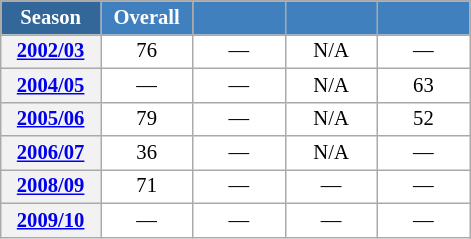<table class="wikitable" style="font-size:86%; text-align:center; border:grey solid 1px; border-collapse:collapse; background:#ffffff;">
<tr>
<th style="background-color:#369; color:white; width:60px;"> Season </th>
<th style="background-color:#4180be; color:white; width:55px;">Overall</th>
<th style="background-color:#4180be; color:white; width:55px;"></th>
<th style="background-color:#4180be; color:white; width:55px;"></th>
<th style="background-color:#4180be; color:white; width:55px;"></th>
</tr>
<tr>
<th scope=row align=center><a href='#'>2002/03</a></th>
<td align=center>76</td>
<td align=center>—</td>
<td align=center>N/A</td>
<td align=center>—</td>
</tr>
<tr>
<th scope=row align=center><a href='#'>2004/05</a></th>
<td align=center>—</td>
<td align=center>—</td>
<td align=center>N/A</td>
<td align=center>63</td>
</tr>
<tr>
<th scope=row align=center><a href='#'>2005/06</a></th>
<td align=center>79</td>
<td align=center>—</td>
<td align=center>N/A</td>
<td align=center>52</td>
</tr>
<tr>
<th scope=row align=center><a href='#'>2006/07</a></th>
<td align=center>36</td>
<td align=center>—</td>
<td align=center>N/A</td>
<td align=center>—</td>
</tr>
<tr>
<th scope=row align=center><a href='#'>2008/09</a></th>
<td align=center>71</td>
<td align=center>—</td>
<td align=center>—</td>
<td align=center>—</td>
</tr>
<tr>
<th scope=row align=center><a href='#'>2009/10</a></th>
<td align=center>—</td>
<td align=center>—</td>
<td align=center>—</td>
<td align=center>—</td>
</tr>
</table>
